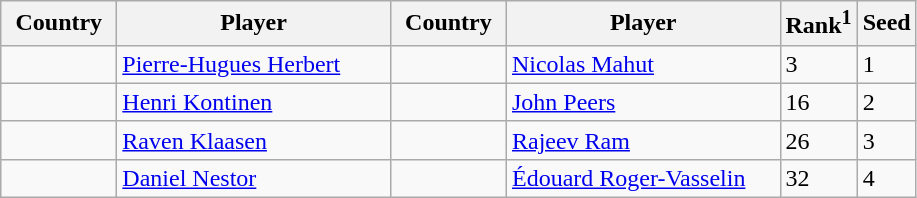<table class="sortable wikitable">
<tr>
<th width="70">Country</th>
<th width="175">Player</th>
<th width="70">Country</th>
<th width="175">Player</th>
<th>Rank<sup>1</sup></th>
<th>Seed</th>
</tr>
<tr>
<td></td>
<td><a href='#'>Pierre-Hugues Herbert</a></td>
<td></td>
<td><a href='#'>Nicolas Mahut</a></td>
<td>3</td>
<td>1</td>
</tr>
<tr>
<td></td>
<td><a href='#'>Henri Kontinen</a></td>
<td></td>
<td><a href='#'>John Peers</a></td>
<td>16</td>
<td>2</td>
</tr>
<tr>
<td></td>
<td><a href='#'>Raven Klaasen</a></td>
<td></td>
<td><a href='#'>Rajeev Ram</a></td>
<td>26</td>
<td>3</td>
</tr>
<tr>
<td></td>
<td><a href='#'>Daniel Nestor</a></td>
<td></td>
<td><a href='#'>Édouard Roger-Vasselin</a></td>
<td>32</td>
<td>4</td>
</tr>
</table>
